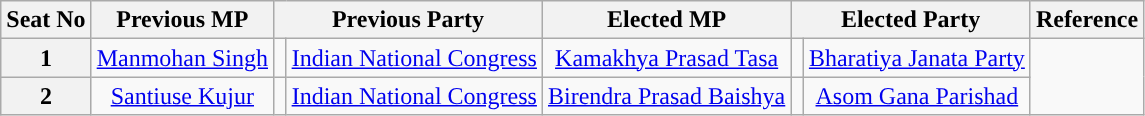<table class="wikitable">
<tr>
<th>Seat No</th>
<th>Previous MP</th>
<th colspan=2>Previous Party</th>
<th>Elected MP</th>
<th colspan=2>Elected Party</th>
<th>Reference</th>
</tr>
<tr style="text-align:center;">
<th>1</th>
<td><a href='#'>Manmohan Singh</a></td>
<td width="1px"></td>
<td><a href='#'>Indian National Congress</a></td>
<td><a href='#'>Kamakhya Prasad Tasa</a></td>
<td width="1px"></td>
<td><a href='#'>Bharatiya Janata Party</a></td>
<td rowspan=2></td>
</tr>
<tr style="text-align:center;">
<th>2</th>
<td><a href='#'>Santiuse Kujur</a></td>
<td width="1px"></td>
<td><a href='#'>Indian National Congress</a></td>
<td><a href='#'>Birendra Prasad Baishya</a></td>
<td width="1px"></td>
<td><a href='#'>Asom Gana Parishad</a></td>
</tr>
</table>
